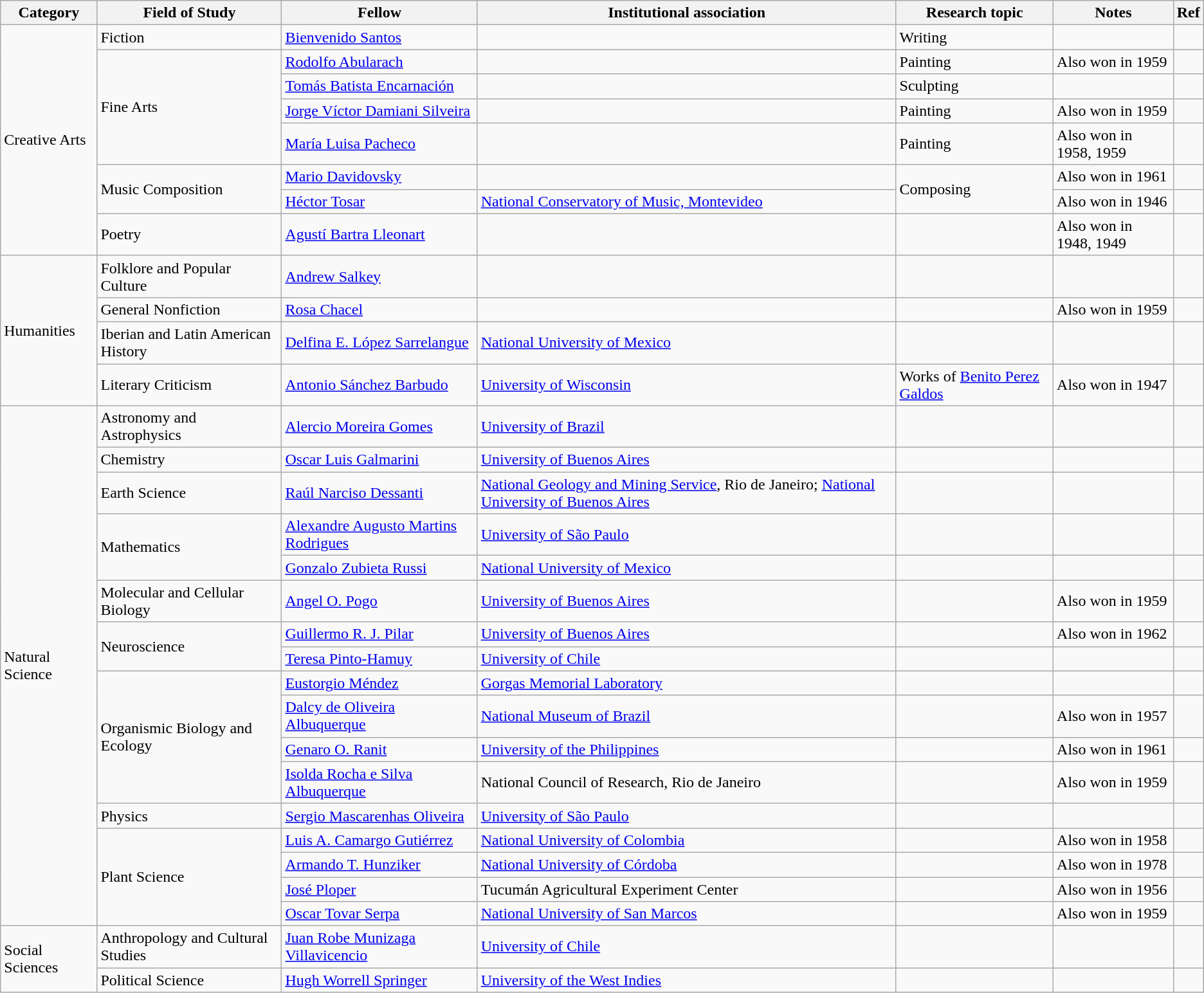<table class="wikitable sortable">
<tr>
<th>Category</th>
<th>Field of Study</th>
<th>Fellow</th>
<th>Institutional association </th>
<th>Research topic</th>
<th>Notes</th>
<th class="unsortable">Ref</th>
</tr>
<tr>
<td rowspan="8">Creative Arts</td>
<td>Fiction</td>
<td><a href='#'>Bienvenido Santos</a></td>
<td></td>
<td>Writing</td>
<td></td>
<td></td>
</tr>
<tr>
<td rowspan="4">Fine Arts</td>
<td><a href='#'>Rodolfo Abularach</a></td>
<td></td>
<td>Painting</td>
<td>Also won in 1959</td>
<td></td>
</tr>
<tr>
<td><a href='#'>Tomás Batista Encarnación</a></td>
<td></td>
<td>Sculpting</td>
<td></td>
<td></td>
</tr>
<tr>
<td><a href='#'>Jorge Víctor Damiani Silveira</a> </td>
<td></td>
<td>Painting</td>
<td>Also won in 1959</td>
<td></td>
</tr>
<tr>
<td><a href='#'>María Luisa Pacheco</a></td>
<td></td>
<td>Painting</td>
<td>Also won in 1958, 1959</td>
<td></td>
</tr>
<tr>
<td rowspan="2">Music Composition</td>
<td><a href='#'>Mario Davidovsky</a></td>
<td></td>
<td rowspan="2">Composing</td>
<td>Also won in 1961</td>
<td></td>
</tr>
<tr>
<td><a href='#'>Héctor Tosar</a>   </td>
<td><a href='#'>National Conservatory of Music, Montevideo</a> </td>
<td>Also won in 1946</td>
<td></td>
</tr>
<tr>
<td>Poetry</td>
<td><a href='#'>Agustí Bartra Lleonart</a> </td>
<td></td>
<td></td>
<td>Also won in 1948, 1949</td>
<td></td>
</tr>
<tr>
<td rowspan="4">Humanities</td>
<td>Folklore and Popular Culture</td>
<td><a href='#'>Andrew Salkey</a></td>
<td></td>
<td></td>
<td></td>
<td></td>
</tr>
<tr>
<td>General Nonfiction</td>
<td><a href='#'>Rosa Chacel</a></td>
<td></td>
<td></td>
<td>Also won in 1959</td>
<td></td>
</tr>
<tr>
<td>Iberian and Latin American History</td>
<td><a href='#'>Delfina E. López Sarrelangue</a></td>
<td><a href='#'>National University of Mexico</a></td>
<td></td>
<td></td>
<td></td>
</tr>
<tr>
<td>Literary Criticism</td>
<td><a href='#'>Antonio Sánchez Barbudo</a>  </td>
<td><a href='#'>University of Wisconsin</a></td>
<td>Works of <a href='#'>Benito Perez Galdos</a></td>
<td>Also won in 1947</td>
<td></td>
</tr>
<tr>
<td rowspan="17">Natural Science</td>
<td>Astronomy and Astrophysics</td>
<td><a href='#'>Alercio Moreira Gomes</a> </td>
<td><a href='#'>University of Brazil</a></td>
<td></td>
<td></td>
<td></td>
</tr>
<tr>
<td>Chemistry</td>
<td><a href='#'>Oscar Luis Galmarini</a></td>
<td><a href='#'>University of Buenos Aires</a></td>
<td></td>
<td></td>
<td></td>
</tr>
<tr>
<td>Earth Science</td>
<td><a href='#'>Raúl Narciso Dessanti</a></td>
<td><a href='#'>National Geology and Mining Service</a>, Rio de Janeiro; <a href='#'>National University of Buenos Aires</a></td>
<td></td>
<td></td>
<td></td>
</tr>
<tr>
<td rowspan="2">Mathematics</td>
<td><a href='#'>Alexandre Augusto Martins Rodrigues</a> </td>
<td><a href='#'>University of São Paulo</a></td>
<td></td>
<td></td>
<td></td>
</tr>
<tr>
<td><a href='#'>Gonzalo Zubieta Russi</a></td>
<td><a href='#'>National University of Mexico</a></td>
<td></td>
<td></td>
<td></td>
</tr>
<tr>
<td>Molecular and Cellular Biology</td>
<td><a href='#'>Angel O. Pogo</a></td>
<td><a href='#'>University of Buenos Aires</a></td>
<td></td>
<td>Also won in 1959</td>
<td></td>
</tr>
<tr>
<td rowspan="2">Neuroscience</td>
<td><a href='#'>Guillermo R. J. Pilar</a></td>
<td><a href='#'>University of Buenos Aires</a></td>
<td></td>
<td>Also won in 1962</td>
<td></td>
</tr>
<tr>
<td><a href='#'>Teresa Pinto-Hamuy</a></td>
<td><a href='#'>University of Chile</a></td>
<td></td>
<td></td>
<td></td>
</tr>
<tr>
<td rowspan="4">Organismic Biology and Ecology</td>
<td><a href='#'>Eustorgio Méndez</a></td>
<td><a href='#'>Gorgas Memorial Laboratory</a></td>
<td></td>
<td></td>
<td></td>
</tr>
<tr>
<td><a href='#'>Dalcy de Oliveira Albuquerque</a> </td>
<td><a href='#'>National Museum of Brazil</a></td>
<td></td>
<td>Also won in 1957</td>
<td></td>
</tr>
<tr>
<td><a href='#'>Genaro O. Ranit</a></td>
<td><a href='#'>University of the Philippines</a></td>
<td></td>
<td>Also won in 1961</td>
<td></td>
</tr>
<tr>
<td><a href='#'>Isolda Rocha e Silva Albuquerque</a></td>
<td>National Council of Research, Rio de Janeiro</td>
<td></td>
<td>Also won in 1959</td>
<td></td>
</tr>
<tr>
<td>Physics</td>
<td><a href='#'>Sergio Mascarenhas Oliveira</a></td>
<td><a href='#'>University of São Paulo</a></td>
<td></td>
<td></td>
<td></td>
</tr>
<tr>
<td rowspan="4">Plant Science</td>
<td><a href='#'>Luis A. Camargo Gutiérrez</a></td>
<td><a href='#'>National University of Colombia</a></td>
<td></td>
<td>Also won in 1958</td>
<td></td>
</tr>
<tr>
<td><a href='#'>Armando T. Hunziker</a></td>
<td><a href='#'>National University of Córdoba</a></td>
<td></td>
<td>Also won in 1978</td>
<td></td>
</tr>
<tr>
<td><a href='#'>José Ploper</a></td>
<td>Tucumán Agricultural Experiment Center</td>
<td></td>
<td>Also won in 1956</td>
<td></td>
</tr>
<tr>
<td><a href='#'>Oscar Tovar Serpa</a> </td>
<td><a href='#'>National University of San Marcos</a></td>
<td></td>
<td>Also won in 1959</td>
<td></td>
</tr>
<tr>
<td rowspan="2">Social Sciences</td>
<td>Anthropology and Cultural Studies</td>
<td><a href='#'>Juan Robe Munizaga Villavicencio</a></td>
<td><a href='#'>University of Chile</a></td>
<td></td>
<td></td>
<td></td>
</tr>
<tr>
<td>Political Science</td>
<td><a href='#'>Hugh Worrell Springer</a></td>
<td><a href='#'>University of the West Indies</a></td>
<td></td>
<td></td>
<td></td>
</tr>
</table>
